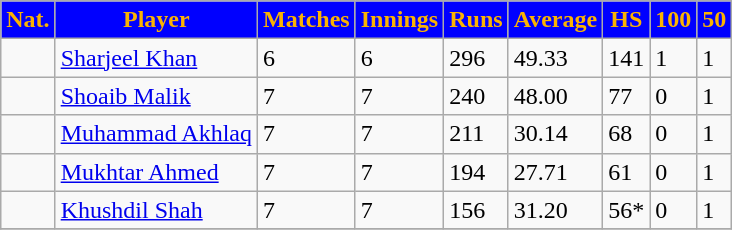<table class="wikitable sortable" style="font-size:100%">
<tr>
<th style="text-align:center; background:#0000FF; color:#FBB302;">Nat.</th>
<th style="text-align:center; background:#0000FF; color:#FBB302;">Player</th>
<th style="text-align:center; background:#0000FF; color:#FBB302;">Matches</th>
<th style="text-align:center; background:#0000FF; color:#FBB302;">Innings</th>
<th style="text-align:center; background:#0000FF; color:#FBB302;">Runs</th>
<th style="text-align:center; background:#0000FF; color:#FBB302;">Average</th>
<th style="text-align:center; background:#0000FF; color:#FBB302;">HS</th>
<th style="text-align:center; background:#0000FF; color:#FBB302;">100</th>
<th style="text-align:center; background:#0000FF; color:#FBB302;">50</th>
</tr>
<tr>
<td></td>
<td><a href='#'>Sharjeel Khan</a></td>
<td>6</td>
<td>6</td>
<td>296</td>
<td>49.33</td>
<td>141</td>
<td>1</td>
<td>1</td>
</tr>
<tr>
<td></td>
<td><a href='#'>Shoaib Malik</a></td>
<td>7</td>
<td>7</td>
<td>240</td>
<td>48.00</td>
<td>77</td>
<td>0</td>
<td>1</td>
</tr>
<tr>
<td></td>
<td><a href='#'>Muhammad Akhlaq</a></td>
<td>7</td>
<td>7</td>
<td>211</td>
<td>30.14</td>
<td>68</td>
<td>0</td>
<td>1</td>
</tr>
<tr>
<td></td>
<td><a href='#'>Mukhtar Ahmed</a></td>
<td>7</td>
<td>7</td>
<td>194</td>
<td>27.71</td>
<td>61</td>
<td>0</td>
<td>1</td>
</tr>
<tr>
<td></td>
<td><a href='#'>Khushdil Shah</a></td>
<td>7</td>
<td>7</td>
<td>156</td>
<td>31.20</td>
<td>56*</td>
<td>0</td>
<td>1</td>
</tr>
<tr>
</tr>
</table>
